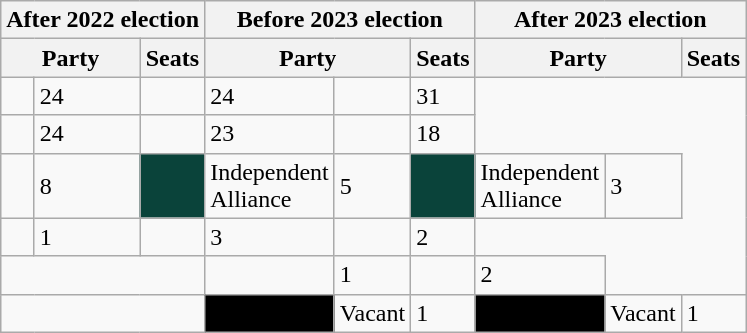<table class="wikitable">
<tr>
<th colspan="3">After 2022 election</th>
<th colspan="3">Before 2023 election</th>
<th colspan="3">After 2023 election</th>
</tr>
<tr>
<th colspan="2">Party</th>
<th>Seats</th>
<th colspan="2">Party</th>
<th>Seats</th>
<th colspan="2">Party</th>
<th>Seats</th>
</tr>
<tr>
<td></td>
<td>24</td>
<td></td>
<td>24</td>
<td></td>
<td>31</td>
</tr>
<tr>
<td></td>
<td>24</td>
<td></td>
<td>23</td>
<td></td>
<td>18</td>
</tr>
<tr>
<td></td>
<td>8</td>
<td style="width: 2px; background-color: #0A433A;" data-sort-value="Independent Alliance"></td>
<td scope="row" style="text-align: left;">Independent Alliance</td>
<td>5</td>
<td style="width: 2px; background-color: #0A433A;" data-sort-value="Independent Alliance"></td>
<td scope="row" style="text-align: left;">Independent Alliance</td>
<td>3</td>
</tr>
<tr>
<td></td>
<td>1</td>
<td></td>
<td>3</td>
<td></td>
<td>2</td>
</tr>
<tr>
<td colspan="3"></td>
<td></td>
<td>1</td>
<td></td>
<td>2</td>
</tr>
<tr>
<td colspan="3"></td>
<td style="width: 2px; background-color: #000000;" data-sort-value="Vacant"></td>
<td scope="row" style="text-align: left;">Vacant</td>
<td>1</td>
<td style="width: 2px; background-color: #000000;" data-sort-value="Vacant"></td>
<td scope="row" style="text-align: left;">Vacant</td>
<td>1</td>
</tr>
</table>
